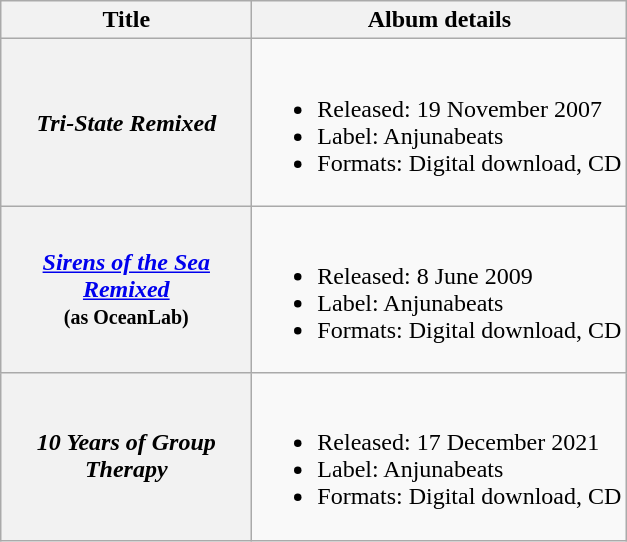<table class="wikitable plainrowheaders">
<tr>
<th style="width:10em;">Title</th>
<th>Album details</th>
</tr>
<tr>
<th scope="row"><em>Tri-State Remixed</em></th>
<td><br><ul><li>Released: 19 November 2007</li><li>Label: Anjunabeats</li><li>Formats: Digital download, CD</li></ul></td>
</tr>
<tr>
<th scope="row"><em><a href='#'>Sirens of the Sea Remixed</a></em><br><small>(as OceanLab)</small></th>
<td><br><ul><li>Released: 8 June 2009</li><li>Label: Anjunabeats</li><li>Formats: Digital download, CD</li></ul></td>
</tr>
<tr>
<th scope="row"><em>10 Years of Group Therapy</em></th>
<td><br><ul><li>Released: 17 December 2021</li><li>Label: Anjunabeats</li><li>Formats: Digital download, CD</li></ul></td>
</tr>
</table>
